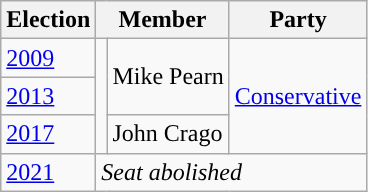<table class="wikitable">
<tr>
<th>Election</th>
<th colspan="2">Member</th>
<th>Party</th>
</tr>
<tr>
<td><a href='#'>2009</a></td>
<td rowspan="3" style="background-color: "></td>
<td rowspan="2">Mike Pearn</td>
<td rowspan="3"><a href='#'>Conservative</a></td>
</tr>
<tr>
<td><a href='#'>2013</a></td>
</tr>
<tr>
<td><a href='#'>2017</a></td>
<td rowspan="1">John Crago</td>
</tr>
<tr>
<td><a href='#'>2021</a></td>
<td colspan="3"><em>Seat abolished</em></td>
</tr>
</table>
